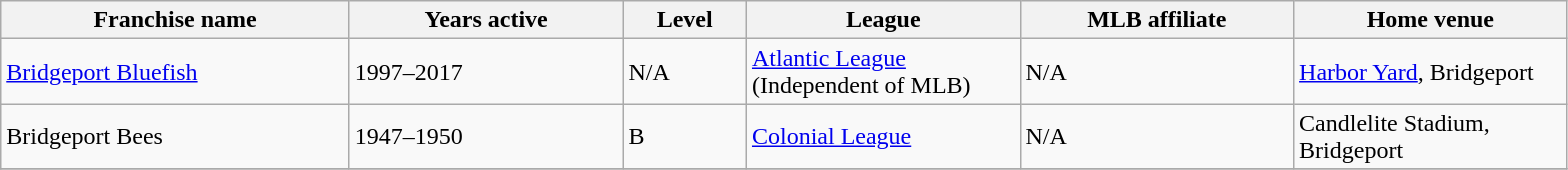<table class="wikitable">
<tr>
<th style="width:225px;"><strong>Franchise name</strong></th>
<th style="width:175px;"><strong>Years active</strong></th>
<th style="width:75px;"><strong>Level</strong></th>
<th style="width:175px;"><strong>League</strong></th>
<th style="width:175px;"><strong>MLB affiliate</strong></th>
<th style="width:175px;"><strong>Home venue</strong></th>
</tr>
<tr>
<td><a href='#'>Bridgeport Bluefish</a></td>
<td>1997–2017</td>
<td>N/A</td>
<td><a href='#'>Atlantic League</a><br>(Independent of MLB)</td>
<td>N/A</td>
<td><a href='#'>Harbor Yard</a>, Bridgeport</td>
</tr>
<tr>
<td>Bridgeport Bees</td>
<td>1947–1950</td>
<td>B</td>
<td><a href='#'>Colonial League</a></td>
<td>N/A</td>
<td>Candlelite Stadium, Bridgeport</td>
</tr>
<tr>
</tr>
</table>
